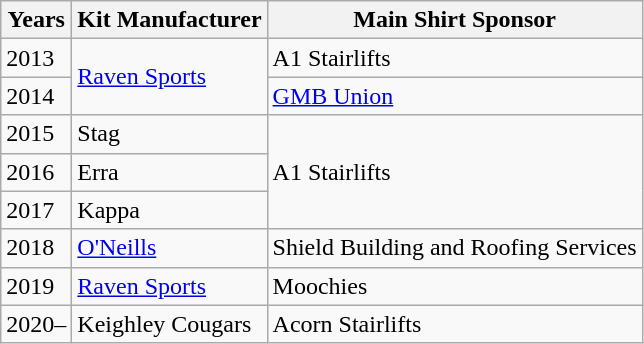<table class="wikitable">
<tr>
<th>Years</th>
<th>Kit Manufacturer</th>
<th>Main Shirt Sponsor</th>
</tr>
<tr>
<td>2013</td>
<td rowspan=2><a href='#'>Raven Sports</a></td>
<td>A1 Stairlifts</td>
</tr>
<tr>
<td>2014</td>
<td><a href='#'>GMB Union</a></td>
</tr>
<tr>
<td>2015</td>
<td>Stag</td>
<td rowspan=3>A1 Stairlifts</td>
</tr>
<tr>
<td>2016</td>
<td>Erra</td>
</tr>
<tr>
<td>2017</td>
<td>Kappa</td>
</tr>
<tr>
<td>2018</td>
<td><a href='#'>O'Neills</a></td>
<td>Shield Building and Roofing Services</td>
</tr>
<tr>
<td>2019</td>
<td><a href='#'>Raven Sports</a></td>
<td>Moochies</td>
</tr>
<tr>
<td>2020–</td>
<td>Keighley Cougars</td>
<td>Acorn Stairlifts</td>
</tr>
</table>
